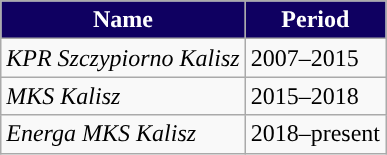<table class="wikitable" style="text-align: left">
<tr>
<th style="color:#FFFFFF; background:#0F0061">Name</th>
<th style="color:#FFFFFF; background:#0F0061">Period</th>
</tr>
<tr>
<td align=left><em>KPR Szczypiorno Kalisz</em></td>
<td>2007–2015</td>
</tr>
<tr>
<td align=left><em>MKS Kalisz </em></td>
<td>2015–2018</td>
</tr>
<tr>
<td align=left><em>Energa MKS Kalisz</em></td>
<td>2018–present</td>
</tr>
</table>
